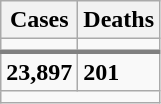<table class="wikitable">
<tr>
<th>Cases</th>
<th>Deaths</th>
</tr>
<tr>
<td></td>
<td></td>
</tr>
<tr>
<td style="border-top:3px solid gray;"><strong>23,897</strong></td>
<td style="border-top:3px solid gray;"><strong>201</strong></td>
</tr>
<tr>
<td colspan="3"></td>
</tr>
</table>
